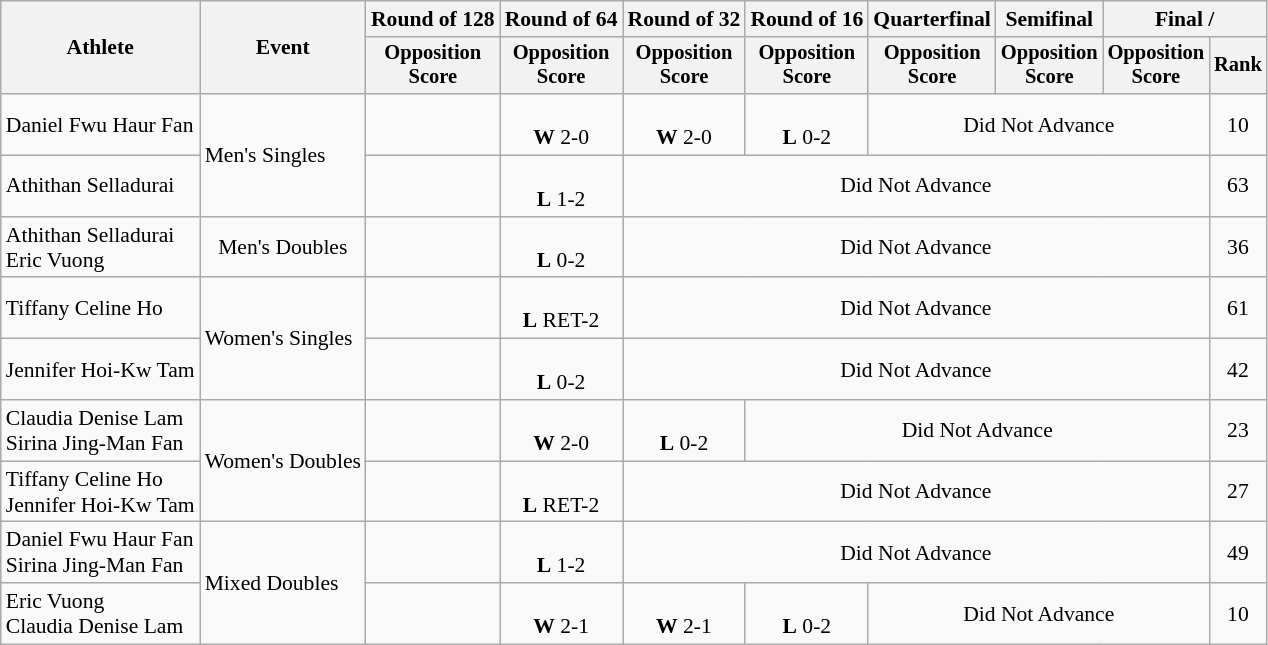<table class="wikitable" style="font-size:90%">
<tr>
<th rowspan=2>Athlete</th>
<th rowspan=2>Event</th>
<th>Round of 128</th>
<th>Round of 64</th>
<th>Round of 32</th>
<th>Round of 16</th>
<th>Quarterfinal</th>
<th>Semifinal</th>
<th colspan=2>Final / </th>
</tr>
<tr style="font-size:95%">
<th>Opposition<br>Score</th>
<th>Opposition<br>Score</th>
<th>Opposition<br>Score</th>
<th>Opposition<br>Score</th>
<th>Opposition<br>Score</th>
<th>Opposition<br>Score</th>
<th>Opposition<br>Score</th>
<th>Rank</th>
</tr>
<tr align=center>
<td align=left>Daniel Fwu Haur Fan</td>
<td align=left rowspan=2>Men's Singles</td>
<td></td>
<td><br><strong>W</strong> 2-0</td>
<td><br><strong>W</strong> 2-0</td>
<td><br><strong>L</strong> 0-2</td>
<td colspan=3>Did Not Advance</td>
<td>10</td>
</tr>
<tr align=center>
<td align=left>Athithan Selladurai</td>
<td></td>
<td><br><strong>L</strong> 1-2</td>
<td colspan=5>Did Not Advance</td>
<td>63</td>
</tr>
<tr align=center>
<td align=left>Athithan Selladurai<br>Eric Vuong</td>
<td>Men's Doubles</td>
<td></td>
<td><br><strong>L</strong> 0-2</td>
<td colspan=5>Did Not Advance</td>
<td>36</td>
</tr>
<tr align=center>
<td align=left>Tiffany Celine Ho</td>
<td align=left rowspan=2>Women's Singles</td>
<td></td>
<td><br><strong>L</strong> RET-2</td>
<td colspan=5>Did Not Advance</td>
<td>61</td>
</tr>
<tr align=center>
<td align=left>Jennifer Hoi-Kw Tam</td>
<td></td>
<td><br><strong>L</strong> 0-2</td>
<td colspan=5>Did Not Advance</td>
<td>42</td>
</tr>
<tr align=center>
<td align=left>Claudia Denise Lam<br>Sirina Jing-Man Fan</td>
<td align=left rowspan=2>Women's Doubles</td>
<td></td>
<td><br><strong>W</strong> 2-0</td>
<td><br><strong>L</strong> 0-2</td>
<td colspan=4>Did Not Advance</td>
<td>23</td>
</tr>
<tr align=center>
<td align=left>Tiffany Celine Ho<br>Jennifer Hoi-Kw Tam</td>
<td></td>
<td><br><strong>L</strong> RET-2</td>
<td colspan=5>Did Not Advance</td>
<td>27</td>
</tr>
<tr align=center>
<td align=left>Daniel Fwu Haur Fan<br>Sirina Jing-Man Fan</td>
<td align=left rowspan=2>Mixed Doubles</td>
<td></td>
<td><br><strong>L</strong> 1-2</td>
<td colspan=5>Did Not Advance</td>
<td>49</td>
</tr>
<tr align=center>
<td align=left>Eric Vuong<br>Claudia Denise Lam</td>
<td></td>
<td><br><strong>W</strong> 2-1</td>
<td><br><strong>W</strong> 2-1</td>
<td><br><strong>L</strong> 0-2</td>
<td colspan=3>Did Not Advance</td>
<td>10</td>
</tr>
</table>
